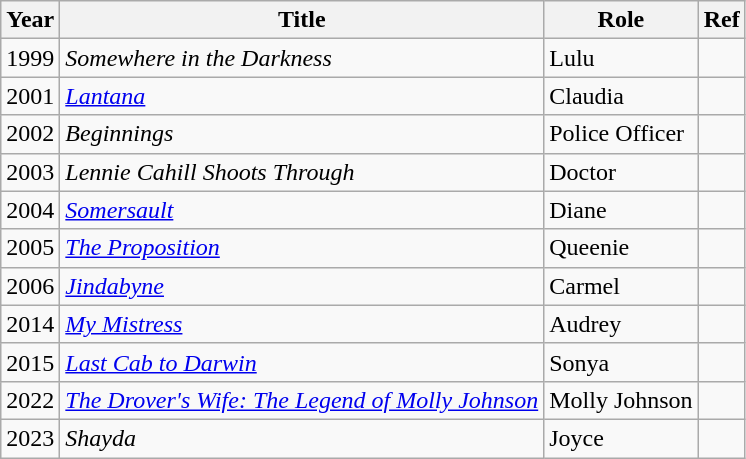<table class="wikitable sortable">
<tr>
<th>Year</th>
<th>Title</th>
<th>Role</th>
<th>Ref</th>
</tr>
<tr>
<td>1999</td>
<td><em>Somewhere in the Darkness</em></td>
<td>Lulu</td>
<td></td>
</tr>
<tr>
<td>2001</td>
<td><em><a href='#'>Lantana</a></em></td>
<td>Claudia</td>
<td></td>
</tr>
<tr>
<td>2002</td>
<td><em>Beginnings</em></td>
<td>Police Officer</td>
<td></td>
</tr>
<tr>
<td>2003</td>
<td><em>Lennie Cahill Shoots Through</em></td>
<td>Doctor</td>
<td></td>
</tr>
<tr>
<td>2004</td>
<td><em><a href='#'>Somersault</a></em></td>
<td>Diane</td>
<td></td>
</tr>
<tr>
<td>2005</td>
<td><em><a href='#'>The Proposition</a></em></td>
<td>Queenie</td>
<td></td>
</tr>
<tr>
<td>2006</td>
<td><em><a href='#'>Jindabyne</a></em></td>
<td>Carmel</td>
<td></td>
</tr>
<tr>
<td>2014</td>
<td><em><a href='#'>My Mistress</a></em></td>
<td>Audrey</td>
<td></td>
</tr>
<tr>
<td>2015</td>
<td><em><a href='#'>Last Cab to Darwin</a></em></td>
<td>Sonya</td>
<td></td>
</tr>
<tr>
<td>2022</td>
<td><em><a href='#'>The Drover's Wife: The Legend of Molly Johnson</a></em></td>
<td>Molly Johnson</td>
<td></td>
</tr>
<tr>
<td>2023</td>
<td><em>Shayda</em></td>
<td>Joyce</td>
<td></td>
</tr>
</table>
